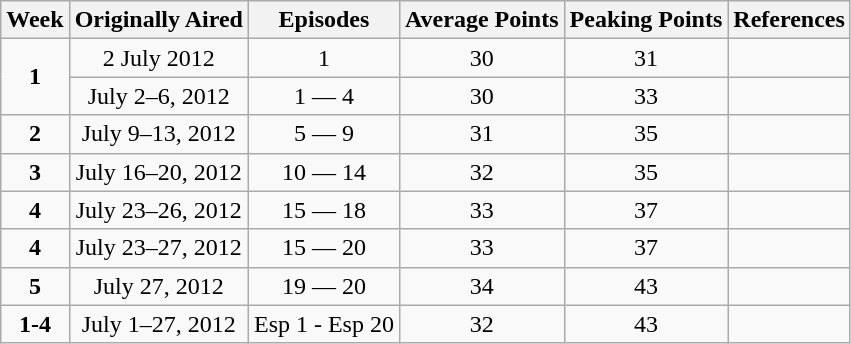<table class="wikitable" style="text-align:center;">
<tr>
<th>Week</th>
<th>Originally Aired</th>
<th>Episodes</th>
<th>Average Points</th>
<th>Peaking Points</th>
<th>References</th>
</tr>
<tr>
<td rowspan="2"><strong>1</strong></td>
<td>2 July 2012</td>
<td>1</td>
<td>30</td>
<td>31</td>
<td></td>
</tr>
<tr>
<td>July 2–6, 2012</td>
<td>1 — 4</td>
<td>30</td>
<td>33</td>
<td></td>
</tr>
<tr>
<td><strong>2</strong></td>
<td>July 9–13, 2012</td>
<td>5 — 9</td>
<td>31</td>
<td>35</td>
<td></td>
</tr>
<tr>
<td><strong>3</strong></td>
<td>July 16–20, 2012</td>
<td>10 — 14</td>
<td>32</td>
<td>35</td>
<td></td>
</tr>
<tr>
<td><strong>4</strong></td>
<td>July 23–26, 2012</td>
<td>15 — 18</td>
<td>33</td>
<td>37</td>
<td></td>
</tr>
<tr>
<td><strong>4</strong></td>
<td>July 23–27, 2012</td>
<td>15 — 20</td>
<td>33</td>
<td>37</td>
<td></td>
</tr>
<tr>
<td><strong>5</strong></td>
<td>July 27, 2012</td>
<td>19 — 20</td>
<td>34</td>
<td>43</td>
<td></td>
</tr>
<tr>
<td><strong>1-4</strong></td>
<td>July 1–27, 2012</td>
<td>Esp 1 - Esp 20</td>
<td>32</td>
<td>43</td>
<td></td>
</tr>
</table>
